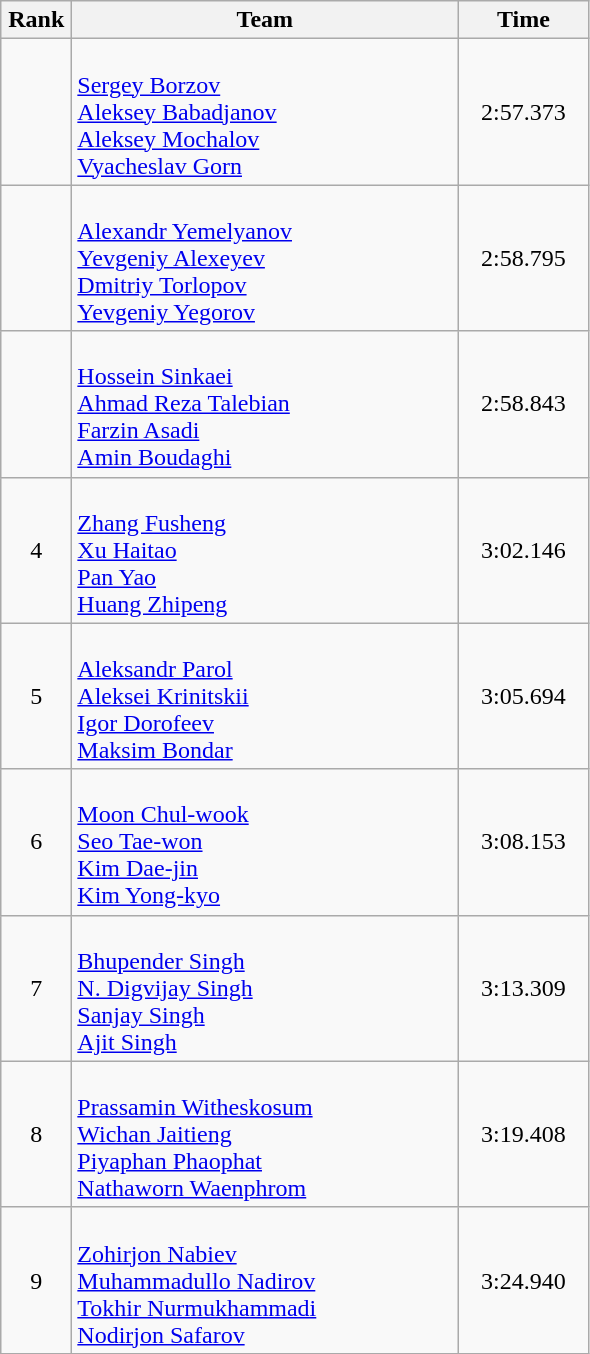<table class=wikitable style="text-align:center">
<tr>
<th width=40>Rank</th>
<th width=250>Team</th>
<th width=80>Time</th>
</tr>
<tr>
<td></td>
<td align=left><br><a href='#'>Sergey Borzov</a><br><a href='#'>Aleksey Babadjanov</a><br><a href='#'>Aleksey Mochalov</a><br><a href='#'>Vyacheslav Gorn</a></td>
<td>2:57.373</td>
</tr>
<tr>
<td></td>
<td align=left><br><a href='#'>Alexandr Yemelyanov</a><br><a href='#'>Yevgeniy Alexeyev</a><br><a href='#'>Dmitriy Torlopov</a><br><a href='#'>Yevgeniy Yegorov</a></td>
<td>2:58.795</td>
</tr>
<tr>
<td></td>
<td align=left><br><a href='#'>Hossein Sinkaei</a><br><a href='#'>Ahmad Reza Talebian</a><br><a href='#'>Farzin Asadi</a><br><a href='#'>Amin Boudaghi</a></td>
<td>2:58.843</td>
</tr>
<tr>
<td>4</td>
<td align=left><br><a href='#'>Zhang Fusheng</a><br><a href='#'>Xu Haitao</a><br><a href='#'>Pan Yao</a><br><a href='#'>Huang Zhipeng</a></td>
<td>3:02.146</td>
</tr>
<tr>
<td>5</td>
<td align=left><br><a href='#'>Aleksandr Parol</a><br><a href='#'>Aleksei Krinitskii</a><br><a href='#'>Igor Dorofeev</a><br><a href='#'>Maksim Bondar</a></td>
<td>3:05.694</td>
</tr>
<tr>
<td>6</td>
<td align=left><br><a href='#'>Moon Chul-wook</a><br><a href='#'>Seo Tae-won</a><br><a href='#'>Kim Dae-jin</a><br><a href='#'>Kim Yong-kyo</a></td>
<td>3:08.153</td>
</tr>
<tr>
<td>7</td>
<td align=left><br><a href='#'>Bhupender Singh</a><br><a href='#'>N. Digvijay Singh</a><br><a href='#'>Sanjay Singh</a><br><a href='#'>Ajit Singh</a></td>
<td>3:13.309</td>
</tr>
<tr>
<td>8</td>
<td align=left><br><a href='#'>Prassamin Witheskosum</a><br><a href='#'>Wichan Jaitieng</a><br><a href='#'>Piyaphan Phaophat</a><br><a href='#'>Nathaworn Waenphrom</a></td>
<td>3:19.408</td>
</tr>
<tr>
<td>9</td>
<td align=left><br><a href='#'>Zohirjon Nabiev</a><br><a href='#'>Muhammadullo Nadirov</a><br><a href='#'>Tokhir Nurmukhammadi</a><br><a href='#'>Nodirjon Safarov</a></td>
<td>3:24.940</td>
</tr>
</table>
